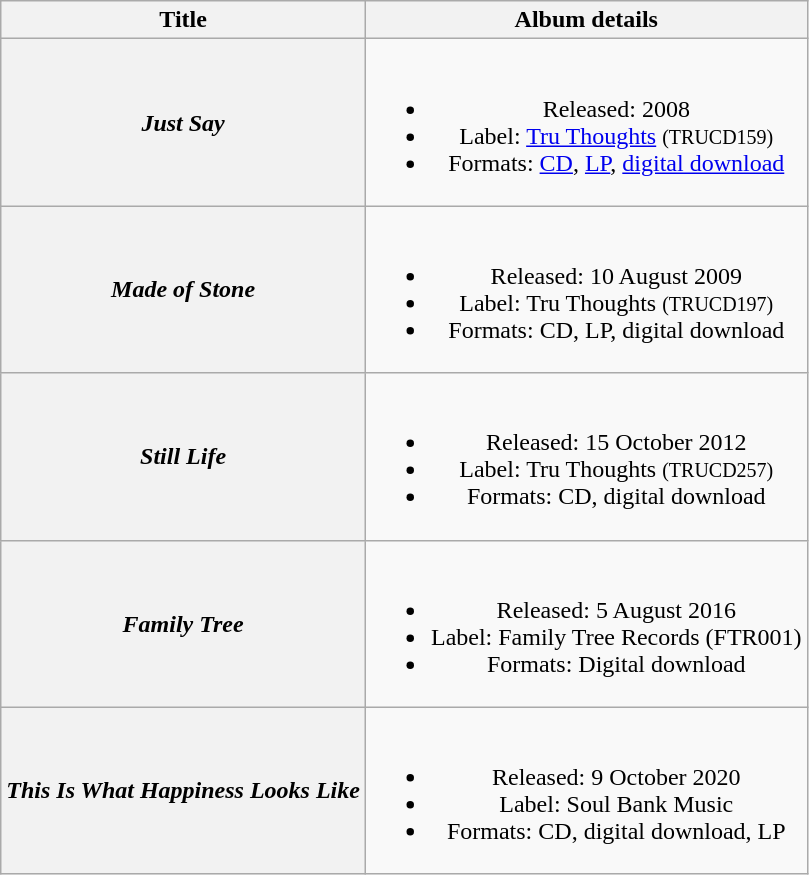<table class="wikitable plainrowheaders" style="text-align:center;" border="1">
<tr>
<th>Title</th>
<th>Album details</th>
</tr>
<tr>
<th scope="row"><em>Just Say</em></th>
<td><br><ul><li>Released: 2008</li><li>Label: <a href='#'>Tru Thoughts</a> <small>(TRUCD159)</small></li><li>Formats: <a href='#'>CD</a>, <a href='#'>LP</a>, <a href='#'>digital download</a></li></ul></td>
</tr>
<tr>
<th scope="row"><em>Made of Stone</em></th>
<td><br><ul><li>Released: 10 August 2009</li><li>Label: Tru Thoughts <small>(TRUCD197)</small></li><li>Formats: CD, LP, digital download</li></ul></td>
</tr>
<tr>
<th scope="row"><em>Still Life</em></th>
<td><br><ul><li>Released: 15 October 2012</li><li>Label: Tru Thoughts <small>(TRUCD257)</small></li><li>Formats: CD, digital download</li></ul></td>
</tr>
<tr>
<th scope="row"><em>Family Tree</em></th>
<td><br><ul><li>Released: 5 August 2016</li><li>Label: Family Tree Records (FTR001)</li><li>Formats: Digital download</li></ul></td>
</tr>
<tr>
<th scope="row"><em>This Is What Happiness Looks Like</em></th>
<td><br><ul><li>Released: 9 October 2020</li><li>Label: Soul Bank Music</li><li>Formats: CD, digital download, LP</li></ul></td>
</tr>
</table>
